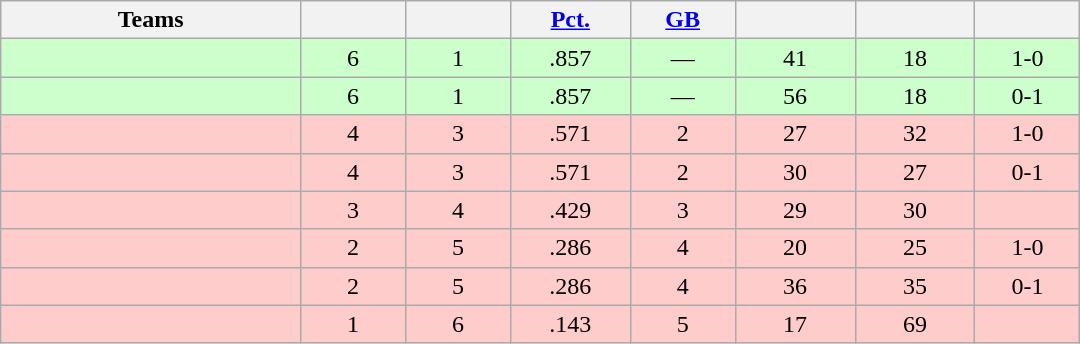<table class="wikitable" width="57%" style="text-align:center;">
<tr>
<th width="20%">Teams</th>
<th width="7%"></th>
<th width="7%"></th>
<th width="8%"><a href='#'>Pct.</a></th>
<th width="7%"><a href='#'>GB</a></th>
<th width="8%"></th>
<th width="8%"></th>
<th width="7%"></th>
</tr>
<tr bgcolor="ccffcc">
<td align=left></td>
<td>6</td>
<td>1</td>
<td>.857</td>
<td>—</td>
<td>41</td>
<td>18</td>
<td>1-0</td>
</tr>
<tr bgcolor="ccffcc">
<td align=left></td>
<td>6</td>
<td>1</td>
<td>.857</td>
<td>—</td>
<td>56</td>
<td>18</td>
<td>0-1</td>
</tr>
<tr bgcolor="ffcccc">
<td align=left></td>
<td>4</td>
<td>3</td>
<td>.571</td>
<td>2</td>
<td>27</td>
<td>32</td>
<td>1-0</td>
</tr>
<tr bgcolor="ffcccc">
<td align=left></td>
<td>4</td>
<td>3</td>
<td>.571</td>
<td>2</td>
<td>30</td>
<td>27</td>
<td>0-1</td>
</tr>
<tr bgcolor="ffcccc">
<td align=left></td>
<td>3</td>
<td>4</td>
<td>.429</td>
<td>3</td>
<td>29</td>
<td>30</td>
<td></td>
</tr>
<tr bgcolor="ffcccc">
<td align=left></td>
<td>2</td>
<td>5</td>
<td>.286</td>
<td>4</td>
<td>20</td>
<td>25</td>
<td>1-0</td>
</tr>
<tr bgcolor="ffcccc">
<td align=left></td>
<td>2</td>
<td>5</td>
<td>.286</td>
<td>4</td>
<td>36</td>
<td>35</td>
<td>0-1</td>
</tr>
<tr bgcolor="ffcccc">
<td align=left></td>
<td>1</td>
<td>6</td>
<td>.143</td>
<td>5</td>
<td>17</td>
<td>69</td>
<td></td>
</tr>
</table>
